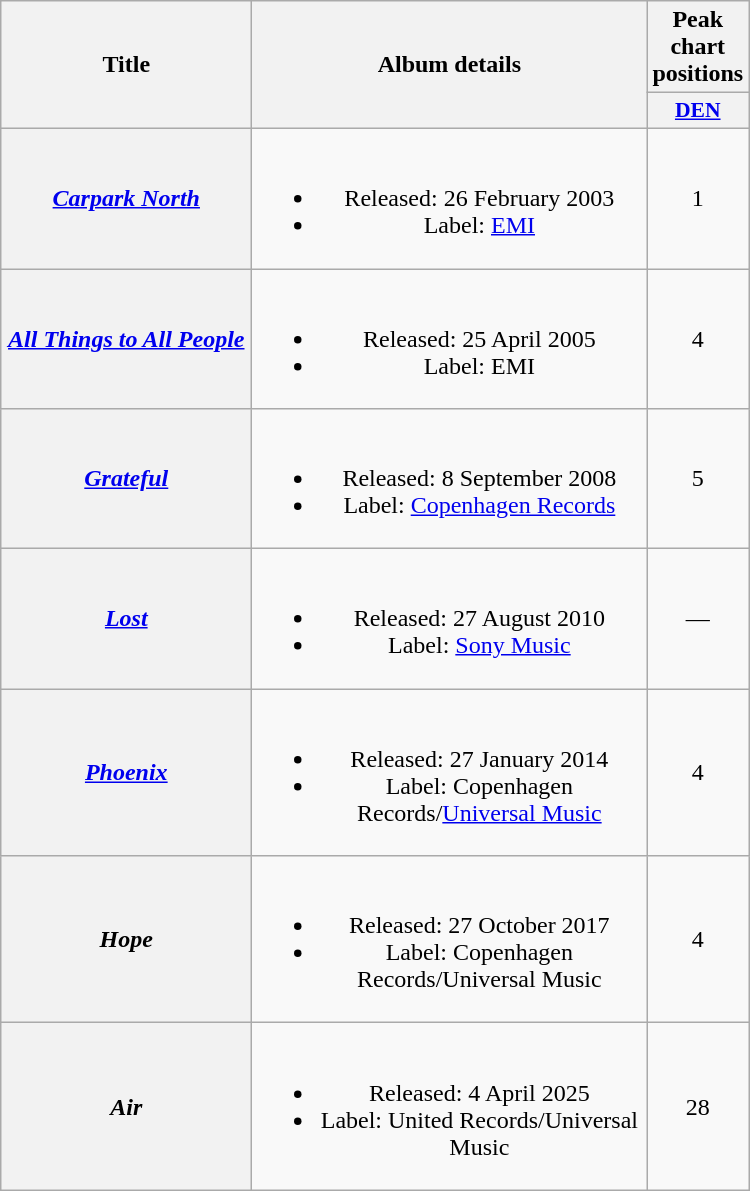<table class="wikitable plainrowheaders" style="text-align:center;" border="1">
<tr>
<th scope="col" rowspan="2" style="width:10em;">Title</th>
<th scope="col" rowspan="2" style="width:16em;">Album details</th>
<th scope="col" colspan="1">Peak chart positions</th>
</tr>
<tr>
<th scope="col" style="width:3em;font-size:90%;"><a href='#'>DEN</a><br></th>
</tr>
<tr>
<th scope="row"><em><a href='#'>Carpark North</a></em></th>
<td><br><ul><li>Released: 26 February 2003</li><li>Label: <a href='#'>EMI</a></li></ul></td>
<td>1</td>
</tr>
<tr>
<th scope="row"><em><a href='#'>All Things to All People</a></em></th>
<td><br><ul><li>Released: 25 April 2005</li><li>Label: EMI</li></ul></td>
<td>4</td>
</tr>
<tr>
<th scope="row"><em><a href='#'>Grateful</a></em></th>
<td><br><ul><li>Released: 8 September 2008</li><li>Label: <a href='#'>Copenhagen Records</a></li></ul></td>
<td>5</td>
</tr>
<tr>
<th scope="row"><em><a href='#'>Lost</a></em></th>
<td><br><ul><li>Released: 27 August 2010</li><li>Label: <a href='#'>Sony Music</a></li></ul></td>
<td>—</td>
</tr>
<tr>
<th scope="row"><em><a href='#'>Phoenix</a></em></th>
<td><br><ul><li>Released: 27 January 2014</li><li>Label: Copenhagen Records/<a href='#'>Universal Music</a></li></ul></td>
<td>4</td>
</tr>
<tr>
<th scope="row"><em>Hope</em></th>
<td><br><ul><li>Released: 27 October 2017</li><li>Label: Copenhagen Records/Universal Music</li></ul></td>
<td>4</td>
</tr>
<tr>
<th scope="row"><em>Air</em></th>
<td><br><ul><li>Released: 4 April 2025</li><li>Label: United Records/Universal Music</li></ul></td>
<td>28<br></td>
</tr>
</table>
